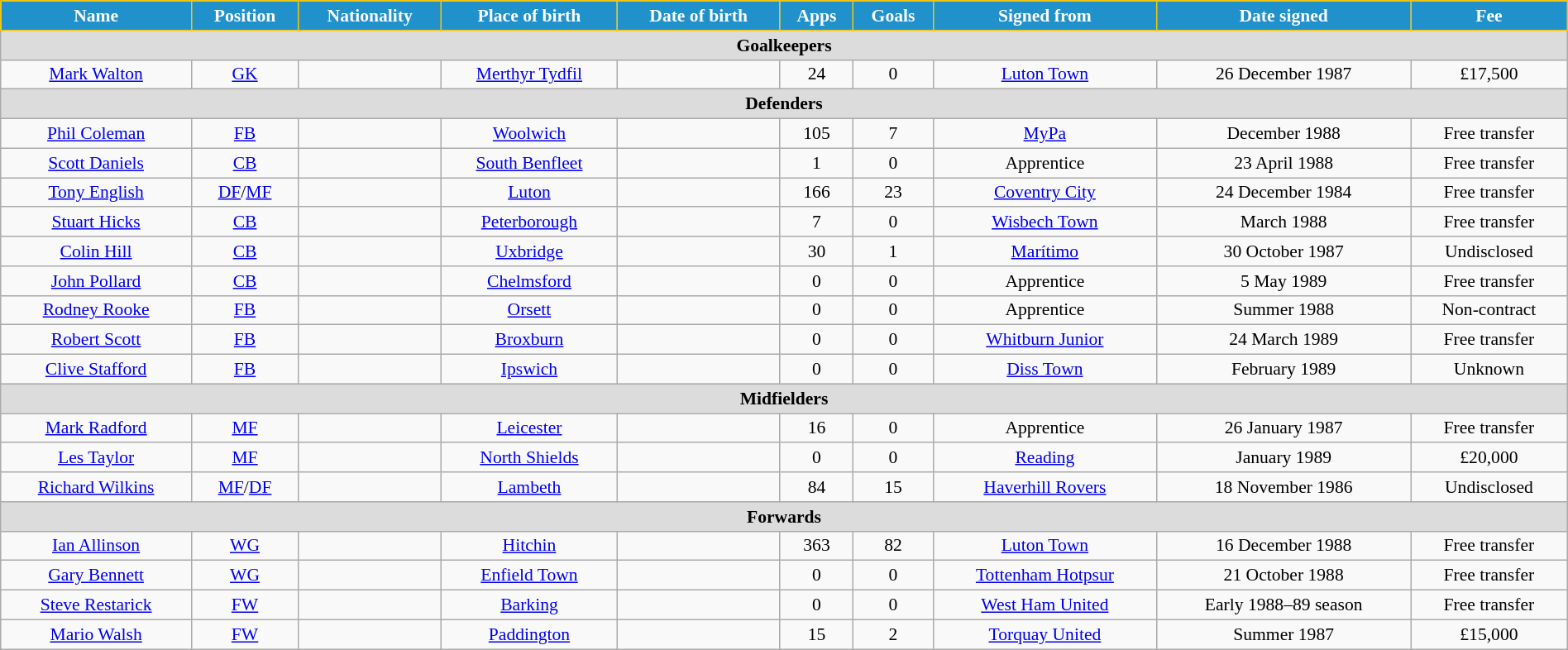<table class="wikitable" style="text-align:center; font-size:90%; width:100%;">
<tr>
<th style="background:#2191CC; color:white; border:1px solid #F7C408; text-align:center;">Name</th>
<th style="background:#2191CC; color:white; border:1px solid #F7C408; text-align:center;">Position</th>
<th style="background:#2191CC; color:white; border:1px solid #F7C408; text-align:center;">Nationality</th>
<th style="background:#2191CC; color:white; border:1px solid #F7C408; text-align:center;">Place of birth</th>
<th style="background:#2191CC; color:white; border:1px solid #F7C408; text-align:center;">Date of birth</th>
<th style="background:#2191CC; color:white; border:1px solid #F7C408; text-align:center;">Apps</th>
<th style="background:#2191CC; color:white; border:1px solid #F7C408; text-align:center;">Goals</th>
<th style="background:#2191CC; color:white; border:1px solid #F7C408; text-align:center;">Signed from</th>
<th style="background:#2191CC; color:white; border:1px solid #F7C408; text-align:center;">Date signed</th>
<th style="background:#2191CC; color:white; border:1px solid #F7C408; text-align:center;">Fee</th>
</tr>
<tr>
<th colspan="12" style="background:#dcdcdc; text-align:center;">Goalkeepers</th>
</tr>
<tr>
<td><a href='#'>Mark Walton</a></td>
<td><a href='#'>GK</a></td>
<td></td>
<td><a href='#'>Merthyr Tydfil</a></td>
<td></td>
<td>24</td>
<td>0</td>
<td> <a href='#'>Luton Town</a></td>
<td>26 December 1987</td>
<td>£17,500</td>
</tr>
<tr>
<th colspan="12" style="background:#dcdcdc; text-align:center;">Defenders</th>
</tr>
<tr>
<td><a href='#'>Phil Coleman</a></td>
<td><a href='#'>FB</a></td>
<td></td>
<td><a href='#'>Woolwich</a></td>
<td></td>
<td>105</td>
<td>7</td>
<td> <a href='#'>MyPa</a></td>
<td>December 1988</td>
<td>Free transfer</td>
</tr>
<tr>
<td><a href='#'>Scott Daniels</a></td>
<td><a href='#'>CB</a></td>
<td></td>
<td><a href='#'>South Benfleet</a></td>
<td></td>
<td>1</td>
<td>0</td>
<td>Apprentice</td>
<td>23 April 1988</td>
<td>Free transfer</td>
</tr>
<tr>
<td><a href='#'>Tony English</a></td>
<td><a href='#'>DF</a>/<a href='#'>MF</a></td>
<td></td>
<td><a href='#'>Luton</a></td>
<td></td>
<td>166</td>
<td>23</td>
<td> <a href='#'>Coventry City</a></td>
<td>24 December 1984</td>
<td>Free transfer</td>
</tr>
<tr>
<td><a href='#'>Stuart Hicks</a></td>
<td><a href='#'>CB</a></td>
<td></td>
<td><a href='#'>Peterborough</a></td>
<td></td>
<td>7</td>
<td>0</td>
<td> <a href='#'>Wisbech Town</a></td>
<td>March 1988</td>
<td>Free transfer</td>
</tr>
<tr>
<td><a href='#'>Colin Hill</a></td>
<td><a href='#'>CB</a></td>
<td></td>
<td> <a href='#'>Uxbridge</a></td>
<td></td>
<td>30</td>
<td>1</td>
<td> <a href='#'>Marítimo</a></td>
<td>30 October 1987</td>
<td>Undisclosed</td>
</tr>
<tr>
<td><a href='#'>John Pollard</a></td>
<td><a href='#'>CB</a></td>
<td></td>
<td><a href='#'>Chelmsford</a></td>
<td></td>
<td>0</td>
<td>0</td>
<td>Apprentice</td>
<td>5 May 1989</td>
<td>Free transfer</td>
</tr>
<tr>
<td><a href='#'>Rodney Rooke</a></td>
<td><a href='#'>FB</a></td>
<td></td>
<td><a href='#'>Orsett</a></td>
<td></td>
<td>0</td>
<td>0</td>
<td>Apprentice</td>
<td>Summer 1988</td>
<td>Non-contract</td>
</tr>
<tr>
<td><a href='#'>Robert Scott</a></td>
<td><a href='#'>FB</a></td>
<td></td>
<td><a href='#'>Broxburn</a></td>
<td></td>
<td>0</td>
<td>0</td>
<td> <a href='#'>Whitburn Junior</a></td>
<td>24 March 1989</td>
<td>Free transfer</td>
</tr>
<tr>
<td><a href='#'>Clive Stafford</a></td>
<td><a href='#'>FB</a></td>
<td></td>
<td><a href='#'>Ipswich</a></td>
<td></td>
<td>0</td>
<td>0</td>
<td> <a href='#'>Diss Town</a></td>
<td>February 1989</td>
<td>Unknown</td>
</tr>
<tr>
<th colspan="12" style="background:#dcdcdc; text-align:center;">Midfielders</th>
</tr>
<tr>
<td><a href='#'>Mark Radford</a></td>
<td><a href='#'>MF</a></td>
<td></td>
<td><a href='#'>Leicester</a></td>
<td></td>
<td>16</td>
<td>0</td>
<td>Apprentice</td>
<td>26 January 1987</td>
<td>Free transfer</td>
</tr>
<tr>
<td><a href='#'>Les Taylor</a></td>
<td><a href='#'>MF</a></td>
<td></td>
<td><a href='#'>North Shields</a></td>
<td></td>
<td>0</td>
<td>0</td>
<td> <a href='#'>Reading</a></td>
<td>January 1989</td>
<td>£20,000</td>
</tr>
<tr>
<td><a href='#'>Richard Wilkins</a></td>
<td><a href='#'>MF</a>/<a href='#'>DF</a></td>
<td></td>
<td><a href='#'>Lambeth</a></td>
<td></td>
<td>84</td>
<td>15</td>
<td> <a href='#'>Haverhill Rovers</a></td>
<td>18 November 1986</td>
<td>Undisclosed</td>
</tr>
<tr>
<th colspan="12" style="background:#dcdcdc; text-align:center;">Forwards</th>
</tr>
<tr>
<td><a href='#'>Ian Allinson</a></td>
<td><a href='#'>WG</a></td>
<td></td>
<td><a href='#'>Hitchin</a></td>
<td></td>
<td>363</td>
<td>82</td>
<td> <a href='#'>Luton Town</a></td>
<td>16 December 1988</td>
<td>Free transfer</td>
</tr>
<tr>
<td><a href='#'>Gary Bennett</a></td>
<td><a href='#'>WG</a></td>
<td></td>
<td><a href='#'>Enfield Town</a></td>
<td></td>
<td>0</td>
<td>0</td>
<td> <a href='#'>Tottenham Hotpsur</a></td>
<td>21 October 1988</td>
<td>Free transfer</td>
</tr>
<tr>
<td><a href='#'>Steve Restarick</a></td>
<td><a href='#'>FW</a></td>
<td></td>
<td><a href='#'>Barking</a></td>
<td></td>
<td>0</td>
<td>0</td>
<td> <a href='#'>West Ham United</a></td>
<td>Early 1988–89 season</td>
<td>Free transfer</td>
</tr>
<tr>
<td><a href='#'>Mario Walsh</a></td>
<td><a href='#'>FW</a></td>
<td></td>
<td><a href='#'>Paddington</a></td>
<td></td>
<td>15</td>
<td>2</td>
<td> <a href='#'>Torquay United</a></td>
<td>Summer 1987</td>
<td>£15,000</td>
</tr>
</table>
